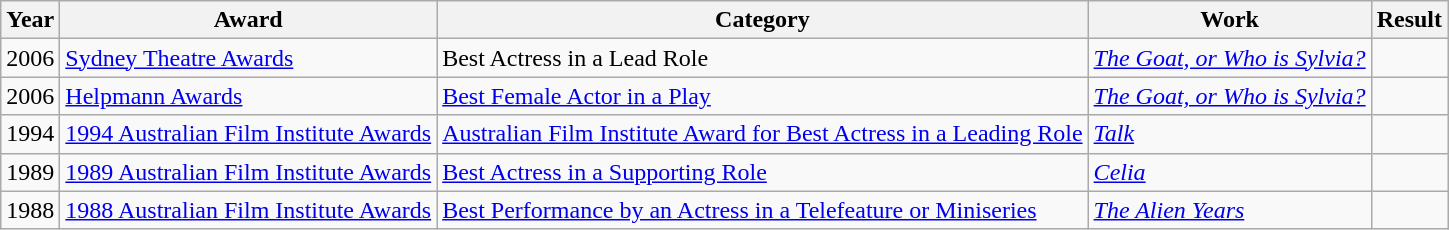<table class="wikitable">
<tr>
<th>Year</th>
<th>Award</th>
<th>Category</th>
<th>Work</th>
<th>Result</th>
</tr>
<tr>
<td>2006</td>
<td><a href='#'>Sydney Theatre Awards</a></td>
<td>Best Actress in a Lead Role</td>
<td><em><a href='#'>The Goat, or Who is Sylvia?</a></em></td>
<td></td>
</tr>
<tr>
<td>2006</td>
<td><a href='#'>Helpmann Awards</a></td>
<td><a href='#'>Best Female Actor in a Play</a></td>
<td><em><a href='#'>The Goat, or Who is Sylvia?</a></em></td>
<td></td>
</tr>
<tr>
<td>1994</td>
<td><a href='#'>1994 Australian Film Institute Awards</a></td>
<td><a href='#'>Australian Film Institute Award for Best Actress in a Leading Role</a></td>
<td><em><a href='#'>Talk</a></em></td>
<td></td>
</tr>
<tr>
<td>1989</td>
<td><a href='#'>1989 Australian Film Institute Awards</a></td>
<td><a href='#'>Best Actress in a Supporting Role</a></td>
<td><em><a href='#'>Celia</a></em></td>
<td></td>
</tr>
<tr>
<td>1988</td>
<td><a href='#'>1988 Australian Film Institute Awards</a></td>
<td><a href='#'>Best Performance by an Actress in a Telefeature or Miniseries</a></td>
<td><em><a href='#'>The Alien Years</a></em></td>
<td></td>
</tr>
</table>
